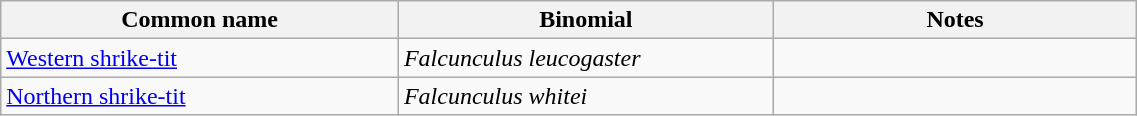<table style="width:60%;" class="wikitable">
<tr>
<th width=35%>Common name</th>
<th width=33%>Binomial</th>
<th width=32%>Notes</th>
</tr>
<tr>
<td><a href='#'>Western shrike-tit</a></td>
<td><em>Falcunculus leucogaster</em></td>
<td></td>
</tr>
<tr>
<td><a href='#'>Northern shrike-tit</a></td>
<td><em>Falcunculus whitei</em></td>
<td></td>
</tr>
</table>
